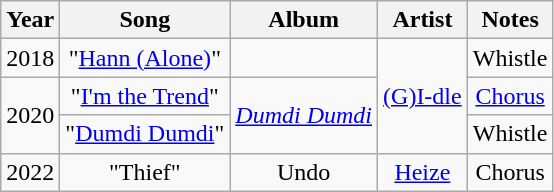<table class="wikitable" style="text-align:center">
<tr>
<th scope="col">Year</th>
<th scope="col">Song</th>
<th scope="col">Album</th>
<th scope="col">Artist</th>
<th scope="col">Notes</th>
</tr>
<tr>
<td>2018</td>
<td>"<a href='#'>Hann (Alone)</a>"</td>
<td></td>
<td rowspan="3"><a href='#'>(G)I-dle</a></td>
<td>Whistle</td>
</tr>
<tr>
<td rowspan="2">2020</td>
<td>"<a href='#'>I'm the Trend</a>"</td>
<td rowspan="2"><em><a href='#'>Dumdi Dumdi</a></em></td>
<td><a href='#'>Chorus</a></td>
</tr>
<tr>
<td>"<a href='#'>Dumdi Dumdi</a>"</td>
<td>Whistle</td>
</tr>
<tr>
<td>2022</td>
<td>"Thief"</td>
<td>Undo</td>
<td><a href='#'>Heize</a></td>
<td>Chorus</td>
</tr>
</table>
